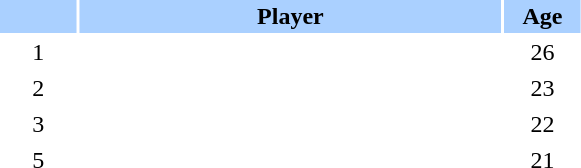<table class="sortable" border="0" cellspacing="2" cellpadding="2">
<tr style="background-color:#AAD0FF">
<th width=8%></th>
<th width=44%>Player</th>
<th width=8%>Age</th>
</tr>
<tr>
<td style="text-align: center;">1</td>
<td></td>
<td style="text-align: center;">26</td>
</tr>
<tr>
<td style="text-align: center;">2</td>
<td></td>
<td style="text-align: center;">23</td>
</tr>
<tr>
<td style="text-align: center;">3</td>
<td></td>
<td style="text-align: center;">22</td>
</tr>
<tr>
<td style="text-align: center;">5</td>
<td></td>
<td style="text-align: center;">21</td>
</tr>
</table>
